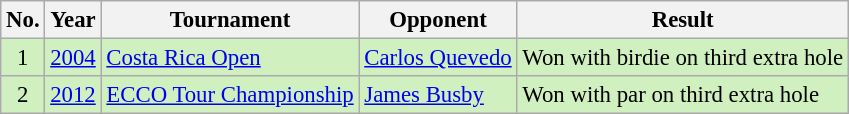<table class="wikitable" style="font-size:95%;">
<tr>
<th>No.</th>
<th>Year</th>
<th>Tournament</th>
<th>Opponent</th>
<th>Result</th>
</tr>
<tr style="background:#D0F0C0;">
<td align=center>1</td>
<td><a href='#'>2004</a></td>
<td><a href='#'>Costa Rica Open</a></td>
<td> <a href='#'>Carlos Quevedo</a></td>
<td>Won with birdie on third extra hole</td>
</tr>
<tr style="background:#D0F0C0;">
<td align=center>2</td>
<td><a href='#'>2012</a></td>
<td><a href='#'>ECCO Tour Championship</a></td>
<td> <a href='#'>James Busby</a></td>
<td>Won with par on third extra hole</td>
</tr>
</table>
